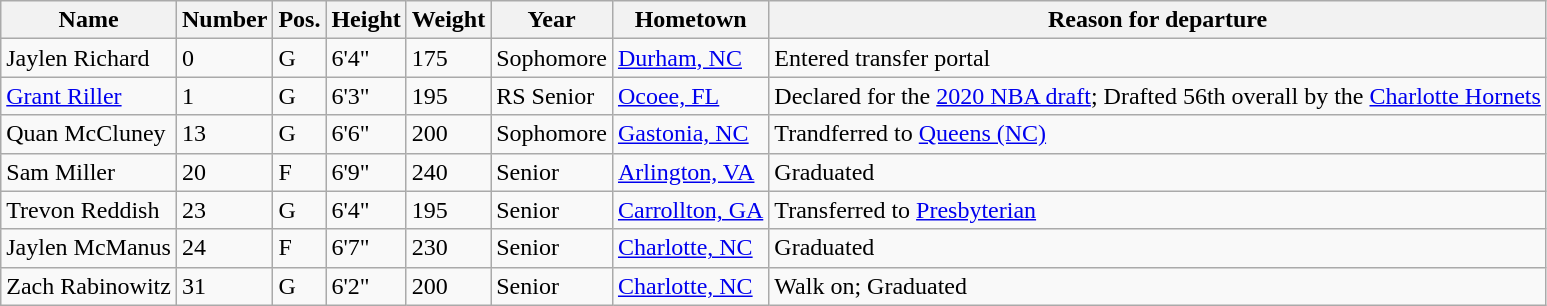<table class="wikitable sortable" border="1">
<tr>
<th>Name</th>
<th>Number</th>
<th>Pos.</th>
<th>Height</th>
<th>Weight</th>
<th>Year</th>
<th>Hometown</th>
<th class="unsortable">Reason for departure</th>
</tr>
<tr>
<td>Jaylen Richard</td>
<td>0</td>
<td>G</td>
<td>6'4"</td>
<td>175</td>
<td>Sophomore</td>
<td><a href='#'>Durham, NC</a></td>
<td>Entered transfer portal</td>
</tr>
<tr>
<td><a href='#'>Grant Riller</a></td>
<td>1</td>
<td>G</td>
<td>6'3"</td>
<td>195</td>
<td>RS Senior</td>
<td><a href='#'>Ocoee, FL</a></td>
<td>Declared for the <a href='#'>2020 NBA draft</a>; Drafted 56th overall by the <a href='#'>Charlotte Hornets</a></td>
</tr>
<tr>
<td>Quan McCluney</td>
<td>13</td>
<td>G</td>
<td>6'6"</td>
<td>200</td>
<td>Sophomore</td>
<td><a href='#'>Gastonia, NC</a></td>
<td>Trandferred to <a href='#'>Queens (NC)</a></td>
</tr>
<tr>
<td>Sam Miller</td>
<td>20</td>
<td>F</td>
<td>6'9"</td>
<td>240</td>
<td>Senior</td>
<td><a href='#'>Arlington, VA</a></td>
<td>Graduated</td>
</tr>
<tr>
<td>Trevon Reddish</td>
<td>23</td>
<td>G</td>
<td>6'4"</td>
<td>195</td>
<td>Senior</td>
<td><a href='#'>Carrollton, GA</a></td>
<td>Transferred to <a href='#'>Presbyterian</a></td>
</tr>
<tr>
<td>Jaylen McManus</td>
<td>24</td>
<td>F</td>
<td>6'7"</td>
<td>230</td>
<td>Senior</td>
<td><a href='#'>Charlotte, NC</a></td>
<td>Graduated</td>
</tr>
<tr>
<td>Zach Rabinowitz</td>
<td>31</td>
<td>G</td>
<td>6'2"</td>
<td>200</td>
<td>Senior</td>
<td><a href='#'>Charlotte, NC</a></td>
<td>Walk on; Graduated</td>
</tr>
</table>
